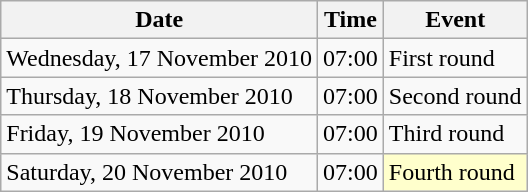<table class = "wikitable">
<tr>
<th>Date</th>
<th>Time</th>
<th>Event</th>
</tr>
<tr>
<td>Wednesday, 17 November 2010</td>
<td>07:00</td>
<td>First round</td>
</tr>
<tr>
<td>Thursday, 18 November 2010</td>
<td>07:00</td>
<td>Second round</td>
</tr>
<tr>
<td>Friday, 19 November 2010</td>
<td>07:00</td>
<td>Third round</td>
</tr>
<tr>
<td>Saturday, 20 November 2010</td>
<td>07:00</td>
<td style="background:#ffffcc;">Fourth round</td>
</tr>
</table>
